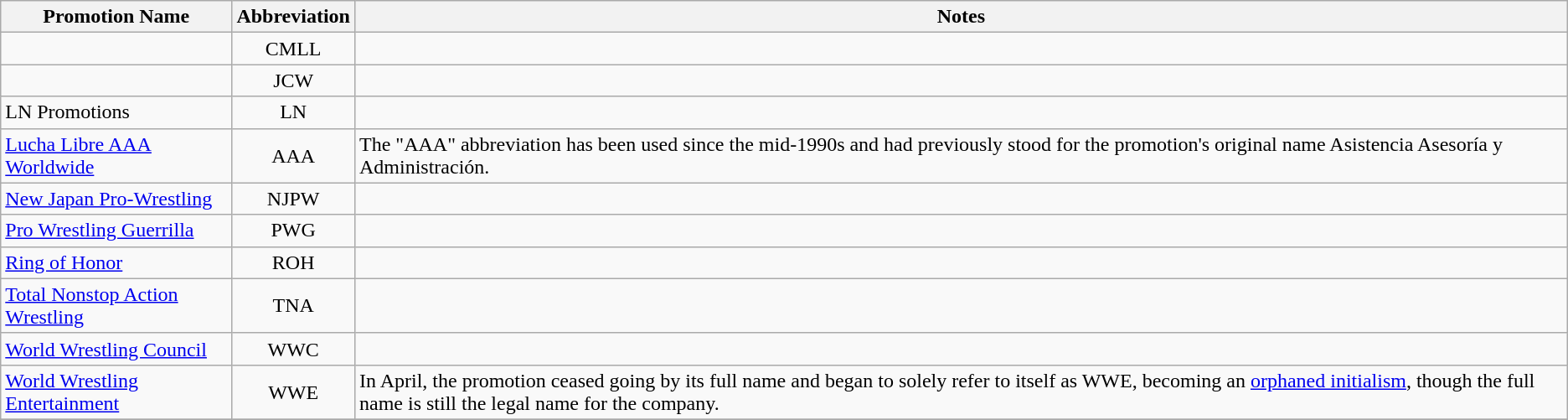<table class="wikitable">
<tr>
<th>Promotion Name</th>
<th>Abbreviation</th>
<th>Notes</th>
</tr>
<tr>
<td></td>
<td align=center>CMLL</td>
<td></td>
</tr>
<tr>
<td></td>
<td align=center>JCW</td>
<td></td>
</tr>
<tr>
<td>LN Promotions</td>
<td align=center>LN</td>
<td></td>
</tr>
<tr>
<td><a href='#'>Lucha Libre AAA Worldwide</a></td>
<td align=center>AAA</td>
<td>The "AAA" abbreviation has been used since the mid-1990s and had previously stood for the promotion's original name Asistencia Asesoría y Administración.</td>
</tr>
<tr>
<td><a href='#'>New Japan Pro-Wrestling</a></td>
<td align=center>NJPW</td>
<td></td>
</tr>
<tr>
<td><a href='#'>Pro Wrestling Guerrilla</a></td>
<td align=center>PWG</td>
<td></td>
</tr>
<tr>
<td><a href='#'>Ring of Honor</a></td>
<td align=center>ROH</td>
<td></td>
</tr>
<tr>
<td><a href='#'>Total Nonstop Action Wrestling</a></td>
<td align=center>TNA</td>
<td></td>
</tr>
<tr>
<td><a href='#'>World Wrestling Council</a></td>
<td align=center>WWC</td>
<td></td>
</tr>
<tr>
<td><a href='#'>World Wrestling Entertainment</a></td>
<td align=center>WWE</td>
<td>In April, the promotion ceased going by its full name and began to solely refer to itself as WWE, becoming an <a href='#'>orphaned initialism</a>, though the full name is still the legal name for the company.<br></td>
</tr>
<tr>
</tr>
</table>
